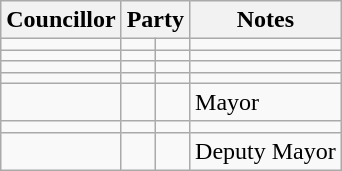<table class="wikitable sortable">
<tr>
<th>Councillor</th>
<th colspan="2">Party</th>
<th>Notes</th>
</tr>
<tr>
<td></td>
<td></td>
<td></td>
<td></td>
</tr>
<tr>
<td></td>
<td></td>
<td></td>
<td></td>
</tr>
<tr>
<td></td>
<td></td>
<td></td>
<td></td>
</tr>
<tr>
<td></td>
<td></td>
<td></td>
<td></td>
</tr>
<tr>
<td></td>
<td></td>
<td></td>
<td>Mayor</td>
</tr>
<tr>
<td></td>
<td></td>
<td></td>
<td></td>
</tr>
<tr>
<td></td>
<td></td>
<td></td>
<td>Deputy Mayor</td>
</tr>
</table>
